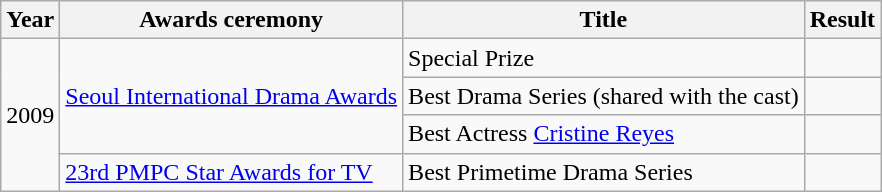<table class="wikitable sortable">
<tr>
<th>Year</th>
<th>Awards ceremony</th>
<th>Title</th>
<th>Result</th>
</tr>
<tr>
<td rowspan="4">2009</td>
<td rowspan="3"><a href='#'>Seoul International Drama Awards</a></td>
<td>Special Prize</td>
<td></td>
</tr>
<tr>
<td>Best Drama Series (shared with the cast)</td>
<td></td>
</tr>
<tr>
<td>Best Actress <a href='#'>Cristine Reyes</a></td>
<td></td>
</tr>
<tr>
<td><a href='#'>23rd PMPC Star Awards for TV</a></td>
<td>Best Primetime Drama Series</td>
<td></td>
</tr>
</table>
